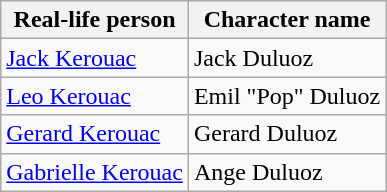<table class="wikitable">
<tr>
<th>Real-life person</th>
<th>Character name</th>
</tr>
<tr>
<td><a href='#'>Jack Kerouac</a></td>
<td>Jack Duluoz</td>
</tr>
<tr>
<td><a href='#'>Leo Kerouac</a></td>
<td>Emil "Pop" Duluoz</td>
</tr>
<tr>
<td><a href='#'>Gerard Kerouac</a></td>
<td>Gerard Duluoz</td>
</tr>
<tr>
<td><a href='#'>Gabrielle Kerouac</a></td>
<td>Ange Duluoz</td>
</tr>
</table>
